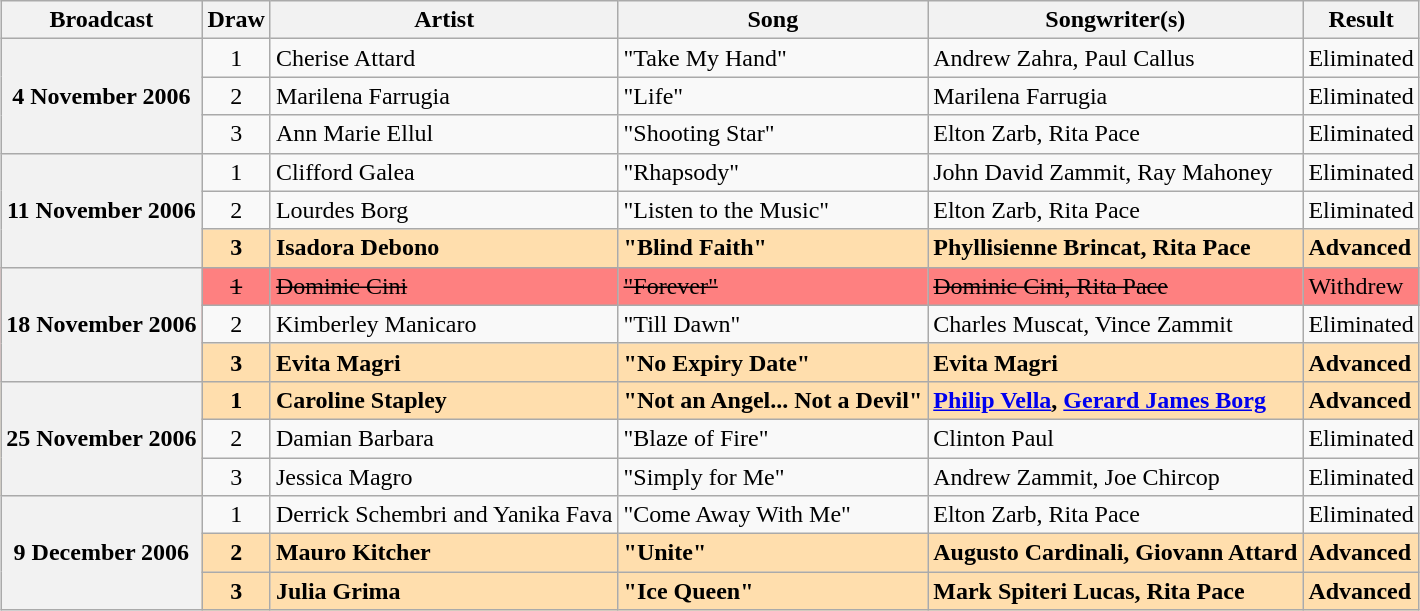<table class="wikitable sortable plainrowheaders" style="margin: 1em auto 1em auto; text-align:center">
<tr>
<th>Broadcast</th>
<th scope="col">Draw</th>
<th scope="col">Artist</th>
<th scope="col">Song</th>
<th scope="col">Songwriter(s)</th>
<th>Result</th>
</tr>
<tr>
<th rowspan="3" scope="row">4 November 2006</th>
<td>1</td>
<td align="left">Cherise Attard</td>
<td align="left">"Take My Hand"</td>
<td align="left">Andrew Zahra, Paul Callus</td>
<td align="left">Eliminated</td>
</tr>
<tr>
<td>2</td>
<td align="left">Marilena Farrugia</td>
<td align="left">"Life"</td>
<td align="left">Marilena Farrugia</td>
<td align="left">Eliminated</td>
</tr>
<tr>
<td>3</td>
<td align="left">Ann Marie Ellul</td>
<td align="left">"Shooting Star"</td>
<td align="left">Elton Zarb, Rita Pace</td>
<td align="left">Eliminated</td>
</tr>
<tr>
<th rowspan="3" scope="row">11 November 2006</th>
<td>1</td>
<td align="left">Clifford Galea</td>
<td align="left">"Rhapsody"</td>
<td align="left">John David Zammit, Ray Mahoney</td>
<td align="left">Eliminated</td>
</tr>
<tr>
<td>2</td>
<td align="left">Lourdes Borg</td>
<td align="left">"Listen to the Music"</td>
<td align="left">Elton Zarb, Rita Pace</td>
<td align="left">Eliminated</td>
</tr>
<tr style="font-weight:bold; background:navajowhite;">
<td>3</td>
<td align="left">Isadora Debono</td>
<td align="left">"Blind Faith"</td>
<td align="left">Phyllisienne Brincat, Rita Pace</td>
<td align="left">Advanced</td>
</tr>
<tr style="background:#fe8080;">
<th rowspan="3" scope="row">18 November 2006</th>
<td><s>1</s></td>
<td align="left"><s>Dominic Cini</s></td>
<td align="left"><s>"Forever"</s></td>
<td align="left"><s>Dominic Cini, Rita Pace</s></td>
<td align="left">Withdrew</td>
</tr>
<tr>
<td>2</td>
<td align="left">Kimberley Manicaro</td>
<td align="left">"Till Dawn"</td>
<td align="left">Charles Muscat, Vince Zammit</td>
<td align="left">Eliminated</td>
</tr>
<tr style="font-weight:bold; background:navajowhite;">
<td>3</td>
<td align="left">Evita Magri</td>
<td align="left">"No Expiry Date"</td>
<td align="left">Evita Magri</td>
<td align="left">Advanced</td>
</tr>
<tr style="font-weight:bold; background:navajowhite;">
<th rowspan="3" scope="row">25 November 2006</th>
<td>1</td>
<td align="left">Caroline Stapley</td>
<td align="left">"Not an Angel... Not a Devil"</td>
<td align="left"><a href='#'>Philip Vella</a>, <a href='#'>Gerard James Borg</a></td>
<td align="left">Advanced</td>
</tr>
<tr>
<td>2</td>
<td align="left">Damian Barbara</td>
<td align="left">"Blaze of Fire"</td>
<td align="left">Clinton Paul</td>
<td align="left">Eliminated</td>
</tr>
<tr>
<td>3</td>
<td align="left">Jessica Magro</td>
<td align="left">"Simply for Me"</td>
<td align="left">Andrew Zammit, Joe Chircop</td>
<td align="left">Eliminated</td>
</tr>
<tr>
<th rowspan="3" scope="row">9 December 2006</th>
<td>1</td>
<td align="left">Derrick Schembri and Yanika Fava</td>
<td align="left">"Come Away With Me"</td>
<td align="left">Elton Zarb, Rita Pace</td>
<td align="left">Eliminated</td>
</tr>
<tr style="font-weight:bold; background:navajowhite;">
<td>2</td>
<td align="left">Mauro Kitcher</td>
<td align="left">"Unite"</td>
<td align="left">Augusto Cardinali, Giovann Attard</td>
<td align="left">Advanced</td>
</tr>
<tr style="font-weight:bold; background:navajowhite;">
<td>3</td>
<td align="left">Julia Grima</td>
<td align="left">"Ice Queen"</td>
<td align="left">Mark Spiteri Lucas, Rita Pace</td>
<td align="left">Advanced</td>
</tr>
</table>
